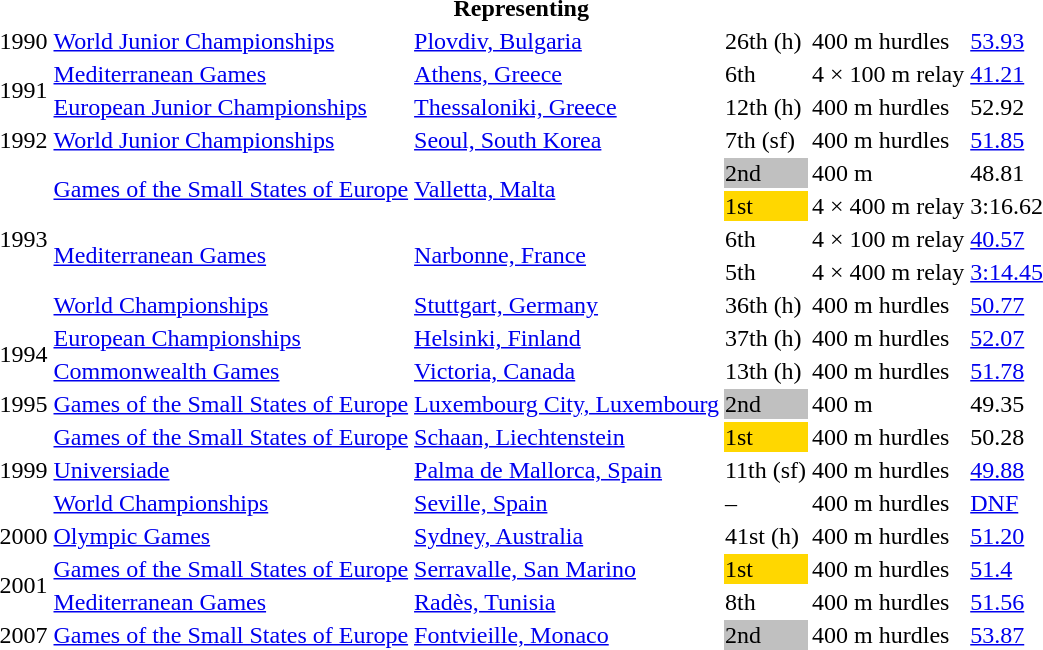<table>
<tr>
<th colspan="6">Representing </th>
</tr>
<tr>
<td>1990</td>
<td><a href='#'>World Junior Championships</a></td>
<td><a href='#'>Plovdiv, Bulgaria</a></td>
<td>26th (h)</td>
<td>400 m hurdles</td>
<td><a href='#'>53.93</a></td>
</tr>
<tr>
<td rowspan=2>1991</td>
<td><a href='#'>Mediterranean Games</a></td>
<td><a href='#'>Athens, Greece</a></td>
<td>6th</td>
<td>4 × 100 m relay</td>
<td><a href='#'>41.21</a></td>
</tr>
<tr>
<td><a href='#'>European Junior Championships</a></td>
<td><a href='#'>Thessaloniki, Greece</a></td>
<td>12th (h)</td>
<td>400 m hurdles</td>
<td>52.92</td>
</tr>
<tr>
<td>1992</td>
<td><a href='#'>World Junior Championships</a></td>
<td><a href='#'>Seoul, South Korea</a></td>
<td>7th (sf)</td>
<td>400 m hurdles</td>
<td><a href='#'>51.85</a></td>
</tr>
<tr>
<td rowspan=5>1993</td>
<td rowspan=2><a href='#'>Games of the Small States of Europe</a></td>
<td rowspan=2><a href='#'>Valletta, Malta</a></td>
<td bgcolor=silver>2nd</td>
<td>400 m</td>
<td>48.81</td>
</tr>
<tr>
<td bgcolor=gold>1st</td>
<td>4 × 400 m relay</td>
<td>3:16.62</td>
</tr>
<tr>
<td rowspan=2><a href='#'>Mediterranean Games</a></td>
<td rowspan=2><a href='#'>Narbonne, France</a></td>
<td>6th</td>
<td>4 × 100 m relay</td>
<td><a href='#'>40.57</a></td>
</tr>
<tr>
<td>5th</td>
<td>4 × 400 m relay</td>
<td><a href='#'>3:14.45</a></td>
</tr>
<tr>
<td><a href='#'>World Championships</a></td>
<td><a href='#'>Stuttgart, Germany</a></td>
<td>36th (h)</td>
<td>400 m hurdles</td>
<td><a href='#'>50.77</a></td>
</tr>
<tr>
<td rowspan=2>1994</td>
<td><a href='#'>European Championships</a></td>
<td><a href='#'>Helsinki, Finland</a></td>
<td>37th (h)</td>
<td>400 m hurdles</td>
<td><a href='#'>52.07</a></td>
</tr>
<tr>
<td><a href='#'>Commonwealth Games</a></td>
<td><a href='#'>Victoria, Canada</a></td>
<td>13th (h)</td>
<td>400 m hurdles</td>
<td><a href='#'>51.78</a></td>
</tr>
<tr>
<td>1995</td>
<td><a href='#'>Games of the Small States of Europe</a></td>
<td><a href='#'>Luxembourg City, Luxembourg</a></td>
<td bgcolor=silver>2nd</td>
<td>400 m</td>
<td>49.35</td>
</tr>
<tr>
<td rowspan=3>1999</td>
<td><a href='#'>Games of the Small States of Europe</a></td>
<td><a href='#'>Schaan, Liechtenstein</a></td>
<td bgcolor=gold>1st</td>
<td>400 m hurdles</td>
<td>50.28</td>
</tr>
<tr>
<td><a href='#'>Universiade</a></td>
<td><a href='#'>Palma de Mallorca, Spain</a></td>
<td>11th (sf)</td>
<td>400 m hurdles</td>
<td><a href='#'>49.88</a></td>
</tr>
<tr>
<td><a href='#'>World Championships</a></td>
<td><a href='#'>Seville, Spain</a></td>
<td>–</td>
<td>400 m hurdles</td>
<td><a href='#'>DNF</a></td>
</tr>
<tr>
<td>2000</td>
<td><a href='#'>Olympic Games</a></td>
<td><a href='#'>Sydney, Australia</a></td>
<td>41st (h)</td>
<td>400 m hurdles</td>
<td><a href='#'>51.20</a></td>
</tr>
<tr>
<td rowspan=2>2001</td>
<td><a href='#'>Games of the Small States of Europe</a></td>
<td><a href='#'>Serravalle, San Marino</a></td>
<td bgcolor=gold>1st</td>
<td>400 m hurdles</td>
<td><a href='#'>51.4</a></td>
</tr>
<tr>
<td><a href='#'>Mediterranean Games</a></td>
<td><a href='#'>Radès, Tunisia</a></td>
<td>8th</td>
<td>400 m hurdles</td>
<td><a href='#'>51.56</a></td>
</tr>
<tr>
<td>2007</td>
<td><a href='#'>Games of the Small States of Europe</a></td>
<td><a href='#'>Fontvieille, Monaco</a></td>
<td bgcolor=silver>2nd</td>
<td>400 m hurdles</td>
<td><a href='#'>53.87</a></td>
</tr>
</table>
